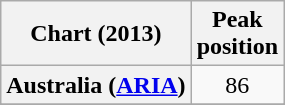<table class="wikitable sortable plainrowheaders">
<tr>
<th>Chart (2013)</th>
<th>Peak<br>position</th>
</tr>
<tr>
<th scope="row">Australia (<a href='#'>ARIA</a>)</th>
<td style="text-align:center;">86</td>
</tr>
<tr>
</tr>
<tr>
</tr>
<tr>
</tr>
<tr>
</tr>
<tr>
</tr>
<tr>
</tr>
<tr>
</tr>
<tr>
</tr>
<tr>
</tr>
<tr>
</tr>
</table>
